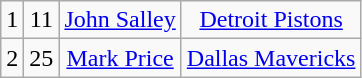<table class="wikitable">
<tr style="text-align:center;" bgcolor="">
<td>1</td>
<td>11</td>
<td><a href='#'>John Salley</a></td>
<td><a href='#'>Detroit Pistons</a></td>
</tr>
<tr style="text-align:center;" bgcolor="">
<td>2</td>
<td>25</td>
<td><a href='#'>Mark Price</a></td>
<td><a href='#'>Dallas Mavericks</a></td>
</tr>
</table>
